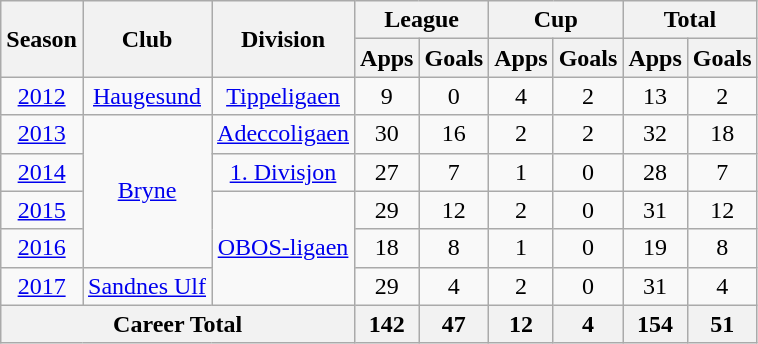<table class="wikitable" style="text-align: center;">
<tr>
<th rowspan="2">Season</th>
<th rowspan="2">Club</th>
<th rowspan="2">Division</th>
<th colspan="2">League</th>
<th colspan="2">Cup</th>
<th colspan="2">Total</th>
</tr>
<tr>
<th>Apps</th>
<th>Goals</th>
<th>Apps</th>
<th>Goals</th>
<th>Apps</th>
<th>Goals</th>
</tr>
<tr>
<td><a href='#'>2012</a></td>
<td rowspan="1" valign="center"><a href='#'>Haugesund</a></td>
<td rowspan="1" valign="center"><a href='#'>Tippeligaen</a></td>
<td>9</td>
<td>0</td>
<td>4</td>
<td>2</td>
<td>13</td>
<td>2</td>
</tr>
<tr>
<td><a href='#'>2013</a></td>
<td rowspan="4" valign="center"><a href='#'>Bryne</a></td>
<td rowspan="1" valign="center"><a href='#'>Adeccoligaen</a></td>
<td>30</td>
<td>16</td>
<td>2</td>
<td>2</td>
<td>32</td>
<td>18</td>
</tr>
<tr>
<td><a href='#'>2014</a></td>
<td rowspan=><a href='#'>1. Divisjon</a></td>
<td>27</td>
<td>7</td>
<td>1</td>
<td>0</td>
<td>28</td>
<td>7</td>
</tr>
<tr>
<td><a href='#'>2015</a></td>
<td rowspan="3" valign="center"><a href='#'>OBOS-ligaen</a></td>
<td>29</td>
<td>12</td>
<td>2</td>
<td>0</td>
<td>31</td>
<td>12</td>
</tr>
<tr>
<td><a href='#'>2016</a></td>
<td>18</td>
<td>8</td>
<td>1</td>
<td>0</td>
<td>19</td>
<td>8</td>
</tr>
<tr>
<td><a href='#'>2017</a></td>
<td rowspan="1" valign="center"><a href='#'>Sandnes Ulf</a></td>
<td>29</td>
<td>4</td>
<td>2</td>
<td>0</td>
<td>31</td>
<td>4</td>
</tr>
<tr>
<th colspan="3">Career Total</th>
<th>142</th>
<th>47</th>
<th>12</th>
<th>4</th>
<th>154</th>
<th>51</th>
</tr>
</table>
